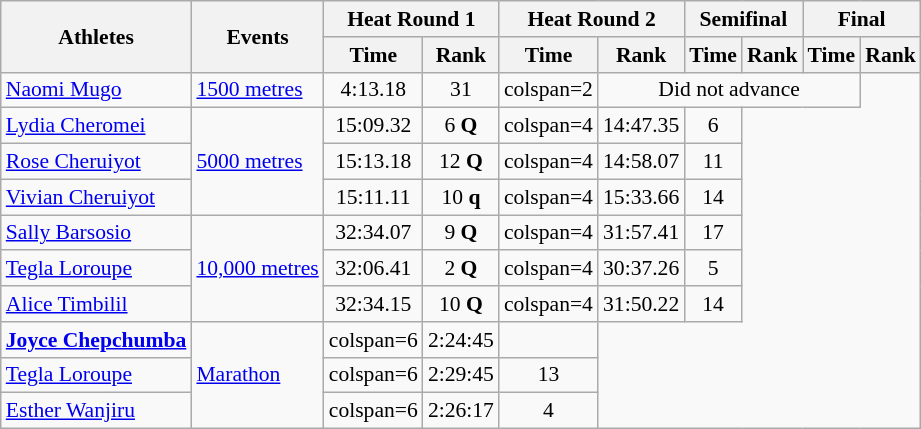<table class=wikitable style="font-size:90%">
<tr>
<th rowspan=2>Athletes</th>
<th rowspan=2>Events</th>
<th colspan=2>Heat Round 1</th>
<th colspan=2>Heat Round 2</th>
<th colspan=2>Semifinal</th>
<th colspan=2>Final</th>
</tr>
<tr>
<th>Time</th>
<th>Rank</th>
<th>Time</th>
<th>Rank</th>
<th>Time</th>
<th>Rank</th>
<th>Time</th>
<th>Rank</th>
</tr>
<tr>
<td><a href='#'>Naomi Mugo</a></td>
<td><a href='#'>1500 metres</a></td>
<td align=center>4:13.18</td>
<td align=center>31</td>
<td>colspan=2</td>
<td align=center colspan=4>Did not advance</td>
</tr>
<tr>
<td align=left><a href='#'>Lydia Cheromei</a></td>
<td align=left rowspan=3><a href='#'>5000 metres</a></td>
<td align=center>15:09.32</td>
<td align=center>6 <strong>Q</strong></td>
<td>colspan=4</td>
<td align=center>14:47.35</td>
<td align=center>6</td>
</tr>
<tr>
<td align=left><a href='#'>Rose Cheruiyot</a></td>
<td align=center>15:13.18</td>
<td align=center>12 <strong>Q</strong></td>
<td>colspan=4</td>
<td align=center>14:58.07</td>
<td align=center>11</td>
</tr>
<tr>
<td align=left><a href='#'>Vivian Cheruiyot</a></td>
<td align=center>15:11.11</td>
<td align=center>10 <strong>q</strong></td>
<td>colspan=4</td>
<td align=center>15:33.66</td>
<td align=center>14</td>
</tr>
<tr>
<td align=left><a href='#'>Sally Barsosio</a></td>
<td align=left rowspan=3><a href='#'>10,000 metres</a></td>
<td align=center>32:34.07</td>
<td align=center>9 <strong>Q</strong></td>
<td>colspan=4</td>
<td align=center>31:57.41</td>
<td align=center>17</td>
</tr>
<tr>
<td align=left><a href='#'>Tegla Loroupe</a></td>
<td align=center>32:06.41</td>
<td align=center>2 <strong>Q</strong></td>
<td>colspan=4</td>
<td align=center>30:37.26</td>
<td align=center>5</td>
</tr>
<tr>
<td align=left><a href='#'>Alice Timbilil</a></td>
<td align=center>32:34.15</td>
<td align=center>10 <strong>Q</strong></td>
<td>colspan=4</td>
<td align=center>31:50.22</td>
<td align=center>14</td>
</tr>
<tr>
<td align=left><strong><a href='#'>Joyce Chepchumba</a></strong></td>
<td align=left rowspan=3><a href='#'>Marathon</a></td>
<td>colspan=6</td>
<td align=center>2:24:45</td>
<td align=center></td>
</tr>
<tr>
<td align=left><a href='#'>Tegla Loroupe</a></td>
<td>colspan=6</td>
<td align=center>2:29:45</td>
<td align=center>13</td>
</tr>
<tr>
<td align=left><a href='#'>Esther Wanjiru</a></td>
<td>colspan=6</td>
<td align=center>2:26:17</td>
<td align=center>4</td>
</tr>
</table>
